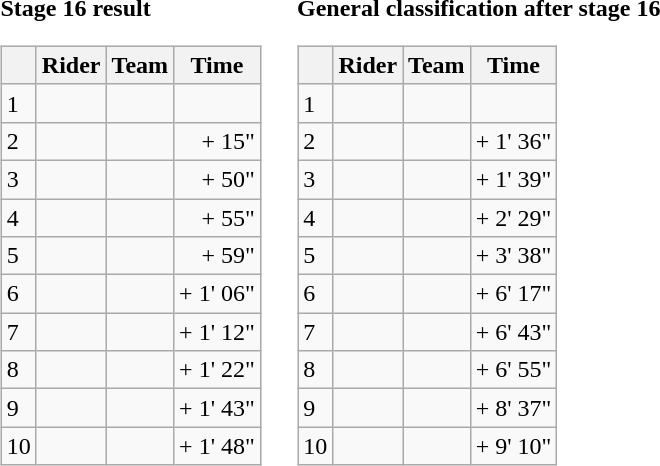<table>
<tr>
<td><strong>Stage 16 result</strong><br><table class="wikitable">
<tr>
<th></th>
<th>Rider</th>
<th>Team</th>
<th>Time</th>
</tr>
<tr>
<td>1</td>
<td> </td>
<td></td>
<td align="right"></td>
</tr>
<tr>
<td>2</td>
<td></td>
<td></td>
<td align="right">+ 15"</td>
</tr>
<tr>
<td>3</td>
<td></td>
<td></td>
<td align="right">+ 50"</td>
</tr>
<tr>
<td>4</td>
<td> </td>
<td></td>
<td align="right">+ 55"</td>
</tr>
<tr>
<td>5</td>
<td></td>
<td></td>
<td align="right">+ 59"</td>
</tr>
<tr>
<td>6</td>
<td></td>
<td></td>
<td align="right">+ 1' 06"</td>
</tr>
<tr>
<td>7</td>
<td></td>
<td></td>
<td align="right">+ 1' 12"</td>
</tr>
<tr>
<td>8</td>
<td></td>
<td></td>
<td align="right">+ 1' 22"</td>
</tr>
<tr>
<td>9</td>
<td></td>
<td></td>
<td align="right">+ 1' 43"</td>
</tr>
<tr>
<td>10</td>
<td></td>
<td></td>
<td align="right">+ 1' 48"</td>
</tr>
</table>
</td>
<td></td>
<td><strong>General classification after stage 16</strong><br><table class="wikitable">
<tr>
<th></th>
<th>Rider</th>
<th>Team</th>
<th>Time</th>
</tr>
<tr>
<td>1</td>
<td> </td>
<td></td>
<td align="right"></td>
</tr>
<tr>
<td>2</td>
<td> </td>
<td></td>
<td align="right">+ 1' 36"</td>
</tr>
<tr>
<td>3</td>
<td></td>
<td></td>
<td align="right">+ 1' 39"</td>
</tr>
<tr>
<td>4</td>
<td></td>
<td></td>
<td align="right">+ 2' 29"</td>
</tr>
<tr>
<td>5</td>
<td></td>
<td></td>
<td align="right">+ 3' 38"</td>
</tr>
<tr>
<td>6</td>
<td></td>
<td></td>
<td align="right">+ 6' 17"</td>
</tr>
<tr>
<td>7</td>
<td></td>
<td></td>
<td align="right">+ 6' 43"</td>
</tr>
<tr>
<td>8</td>
<td></td>
<td></td>
<td align="right">+ 6' 55"</td>
</tr>
<tr>
<td>9</td>
<td></td>
<td></td>
<td align="right">+ 8' 37"</td>
</tr>
<tr>
<td>10</td>
<td></td>
<td></td>
<td align="right">+ 9' 10"</td>
</tr>
</table>
</td>
</tr>
</table>
